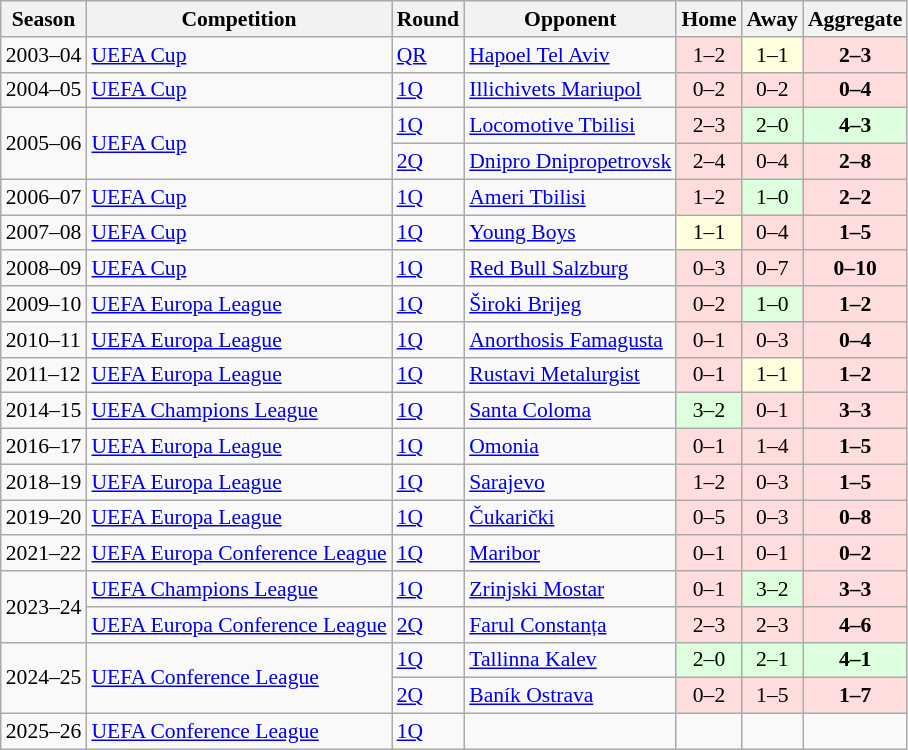<table class="wikitable mw-collapsible mw-collapsed"  style="font-size:90%; text-align:left;">
<tr>
<th>Season</th>
<th>Competition</th>
<th>Round</th>
<th>Opponent</th>
<th>Home</th>
<th>Away</th>
<th>Aggregate</th>
</tr>
<tr>
<td rowspan="1">2003–04</td>
<td rowspan="1"><a href='#'>UEFA Cup</a></td>
<td><a href='#'>QR</a></td>
<td> <a href='#'>Hapoel Tel Aviv</a></td>
<td bgcolor="#ffdddd" style="text-align:center;">1–2</td>
<td bgcolor="#ffffdd" style="text-align:center;">1–1</td>
<td bgcolor="#ffdddd" style="text-align:center;"><strong>2–3</strong></td>
</tr>
<tr>
<td rowspan="1">2004–05</td>
<td rowspan="1"><a href='#'>UEFA Cup</a></td>
<td><a href='#'>1Q</a></td>
<td> <a href='#'>Illichivets Mariupol</a></td>
<td bgcolor="#ffdddd" style="text-align:center;">0–2</td>
<td bgcolor="#ffdddd" style="text-align:center;">0–2</td>
<td bgcolor="#ffdddd" style="text-align:center;"><strong>0–4</strong></td>
</tr>
<tr>
<td rowspan="2">2005–06</td>
<td rowspan="2"><a href='#'>UEFA Cup</a></td>
<td><a href='#'>1Q</a></td>
<td> <a href='#'>Locomotive Tbilisi</a></td>
<td bgcolor="#ffdddd" style="text-align:center;">2–3</td>
<td bgcolor="#ddffdd" style="text-align:center;">2–0</td>
<td bgcolor="#ddffdd" style="text-align:center;"><strong>4–3</strong></td>
</tr>
<tr>
<td><a href='#'>2Q</a></td>
<td> <a href='#'>Dnipro Dnipropetrovsk</a></td>
<td bgcolor="#ffdddd" style="text-align:center;">2–4</td>
<td bgcolor="#ffdddd" style="text-align:center;">0–4</td>
<td bgcolor="#ffdddd" style="text-align:center;"><strong>2–8</strong></td>
</tr>
<tr>
<td rowspan="1">2006–07</td>
<td rowspan="1"><a href='#'>UEFA Cup</a></td>
<td><a href='#'>1Q</a></td>
<td> <a href='#'>Ameri Tbilisi</a></td>
<td bgcolor="#ffdddd" style="text-align:center;">1–2</td>
<td bgcolor="#ddffdd" style="text-align:center;">1–0</td>
<td bgcolor="#ffdddd" style="text-align:center;"><strong>2–2 </strong></td>
</tr>
<tr>
<td rowspan="1">2007–08</td>
<td rowspan="1"><a href='#'>UEFA Cup</a></td>
<td><a href='#'>1Q</a></td>
<td> <a href='#'>Young Boys</a></td>
<td bgcolor="#ffffdd" style="text-align:center;">1–1</td>
<td bgcolor="#ffdddd" style="text-align:center;">0–4</td>
<td bgcolor="#ffdddd" style="text-align:center;"><strong>1–5</strong></td>
</tr>
<tr>
<td rowspan="1">2008–09</td>
<td rowspan="1"><a href='#'>UEFA Cup</a></td>
<td><a href='#'>1Q</a></td>
<td> <a href='#'>Red Bull Salzburg</a></td>
<td bgcolor="#ffdddd" style="text-align:center;">0–3</td>
<td bgcolor="#ffdddd" style="text-align:center;">0–7</td>
<td bgcolor="#ffdddd" style="text-align:center;"><strong>0–10</strong></td>
</tr>
<tr>
<td rowspan="1">2009–10</td>
<td rowspan="1"><a href='#'>UEFA Europa League</a></td>
<td><a href='#'>1Q</a></td>
<td> <a href='#'>Široki Brijeg</a></td>
<td bgcolor="#ffdddd" style="text-align:center;">0–2</td>
<td bgcolor="#ddffdd" style="text-align:center;">1–0</td>
<td bgcolor="#ffdddd" style="text-align:center;"><strong>1–2</strong></td>
</tr>
<tr>
<td rowspan="1">2010–11</td>
<td rowspan="1"><a href='#'>UEFA Europa League</a></td>
<td><a href='#'>1Q</a></td>
<td> <a href='#'>Anorthosis Famagusta</a></td>
<td bgcolor="#ffdddd" style="text-align:center;">0–1</td>
<td bgcolor="#ffdddd" style="text-align:center;">0–3</td>
<td bgcolor="#ffdddd" style="text-align:center;"><strong>0–4</strong></td>
</tr>
<tr>
<td rowspan="1">2011–12</td>
<td rowspan="1"><a href='#'>UEFA Europa League</a></td>
<td><a href='#'>1Q</a></td>
<td> <a href='#'>Rustavi Metalurgist</a></td>
<td bgcolor="#ffdddd" style="text-align:center;">0–1</td>
<td bgcolor="#ffffdd" style="text-align:center;">1–1</td>
<td bgcolor="#ffdddd" style="text-align:center;"><strong>1–2</strong></td>
</tr>
<tr>
<td rowspan="1">2014–15</td>
<td rowspan="1"><a href='#'>UEFA Champions League</a></td>
<td><a href='#'>1Q</a></td>
<td> <a href='#'>Santa Coloma</a></td>
<td bgcolor="#ddffdd" style="text-align:center;">3–2</td>
<td bgcolor="#ffdddd" style="text-align:center;">0–1</td>
<td bgcolor="#ffdddd" style="text-align:center;"><strong>3–3 </strong></td>
</tr>
<tr>
<td rowspan="1">2016–17</td>
<td rowspan="1"><a href='#'>UEFA Europa League</a></td>
<td><a href='#'>1Q</a></td>
<td> <a href='#'>Omonia</a></td>
<td bgcolor="#ffdddd" style="text-align:center;">0–1</td>
<td bgcolor="#ffdddd" style="text-align:center;">1–4</td>
<td bgcolor="#ffdddd" style="text-align:center;"><strong>1–5</strong></td>
</tr>
<tr>
<td rowspan="1">2018–19</td>
<td rowspan="1"><a href='#'>UEFA Europa League</a></td>
<td><a href='#'>1Q</a></td>
<td> <a href='#'>Sarajevo</a></td>
<td bgcolor="#ffdddd" style="text-align:center;">1–2</td>
<td bgcolor="#ffdddd" style="text-align:center;">0–3</td>
<td bgcolor="#ffdddd" style="text-align:center;"><strong>1–5</strong></td>
</tr>
<tr>
<td rowspan="1">2019–20</td>
<td rowspan="1"><a href='#'>UEFA Europa League</a></td>
<td><a href='#'>1Q</a></td>
<td> <a href='#'>Čukarički</a></td>
<td bgcolor="#ffdddd" style="text-align:center;">0–5</td>
<td bgcolor="#ffdddd" style="text-align:center;">0–3</td>
<td bgcolor="#ffdddd" style="text-align:center;"><strong>0–8</strong></td>
</tr>
<tr>
<td rowspan="1">2021–22</td>
<td rowspan="1"><a href='#'>UEFA Europa Conference League</a></td>
<td><a href='#'>1Q</a></td>
<td> <a href='#'>Maribor</a></td>
<td bgcolor="#ffdddd" style="text-align:center;">0–1</td>
<td bgcolor="#ffdddd" style="text-align:center;">0–1</td>
<td bgcolor="#ffdddd" style="text-align:center;"><strong>0–2</strong></td>
</tr>
<tr>
<td rowspan="2">2023–24</td>
<td><a href='#'>UEFA Champions League</a></td>
<td><a href='#'>1Q</a></td>
<td> <a href='#'>Zrinjski Mostar</a></td>
<td bgcolor="#ffdddd" style="text-align:center;">0–1</td>
<td bgcolor="#ddffdd" style="text-align:center;">3–2 </td>
<td bgcolor="#ffdddd" style="text-align:center;"><strong>3–3 </strong></td>
</tr>
<tr>
<td><a href='#'>UEFA Europa Conference League</a></td>
<td><a href='#'>2Q</a></td>
<td> <a href='#'>Farul Constanța</a></td>
<td bgcolor="#ffdddd" style="text-align:center;">2–3</td>
<td bgcolor="#ffdddd" style="text-align:center;">2–3</td>
<td bgcolor="#ffdddd" style="text-align:center;"><strong>4–6</strong></td>
</tr>
<tr>
<td rowspan="2">2024–25</td>
<td rowspan="2"><a href='#'>UEFA Conference League</a></td>
<td><a href='#'>1Q</a></td>
<td> <a href='#'>Tallinna Kalev</a></td>
<td bgcolor="#ddffdd" style="text-align:center;">2–0</td>
<td bgcolor="#ddffdd" style="text-align:center;">2–1</td>
<td bgcolor="#ddffdd" style="text-align:center;"><strong>4–1</strong></td>
</tr>
<tr>
<td><a href='#'>2Q</a></td>
<td> <a href='#'>Baník Ostrava</a></td>
<td bgcolor="#ffdddd" style="text-align:center;">0–2</td>
<td bgcolor="#ffdddd" style="text-align:center;">1–5</td>
<td bgcolor="#ffdddd" style="text-align:center;"><strong>1–7</strong></td>
</tr>
<tr>
<td>2025–26</td>
<td><a href='#'>UEFA Conference League</a></td>
<td><a href='#'>1Q</a></td>
<td></td>
<td style="text-align:center;"></td>
<td style="text-align:center;"></td>
<td style="text-align:center;"></td>
</tr>
</table>
